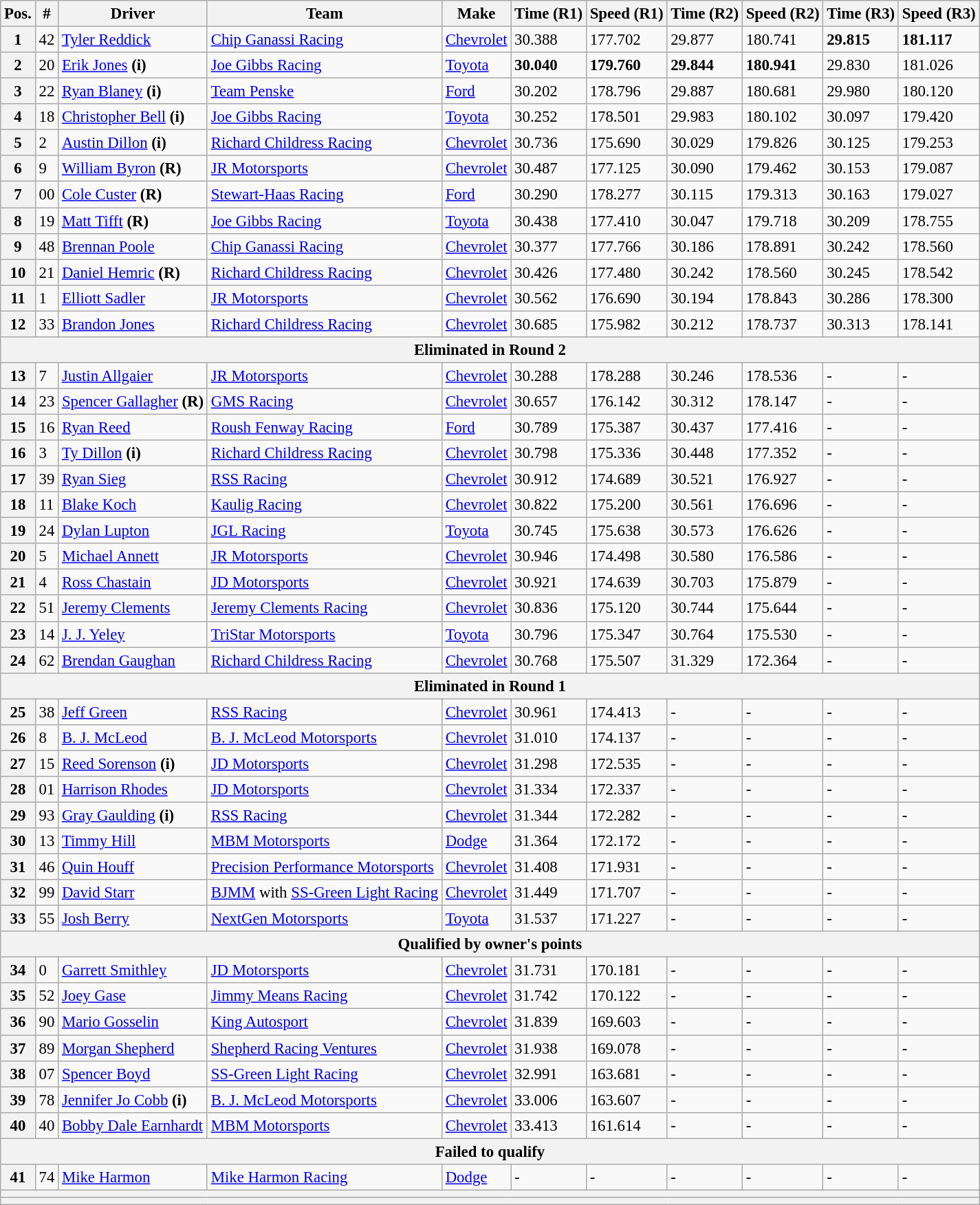<table class="wikitable" style="font-size:95%">
<tr>
<th>Pos.</th>
<th>#</th>
<th>Driver</th>
<th>Team</th>
<th>Make</th>
<th>Time (R1)</th>
<th>Speed (R1)</th>
<th>Time (R2)</th>
<th>Speed (R2)</th>
<th>Time (R3)</th>
<th>Speed (R3)</th>
</tr>
<tr>
<th>1</th>
<td>42</td>
<td><a href='#'>Tyler Reddick</a></td>
<td><a href='#'>Chip Ganassi Racing</a></td>
<td><a href='#'>Chevrolet</a></td>
<td>30.388</td>
<td>177.702</td>
<td>29.877</td>
<td>180.741</td>
<td><strong>29.815</strong></td>
<td><strong>181.117</strong></td>
</tr>
<tr>
<th>2</th>
<td>20</td>
<td><a href='#'>Erik Jones</a> <strong>(i)</strong></td>
<td><a href='#'>Joe Gibbs Racing</a></td>
<td><a href='#'>Toyota</a></td>
<td><strong>30.040</strong></td>
<td><strong>179.760</strong></td>
<td><strong>29.844</strong></td>
<td><strong>180.941</strong></td>
<td>29.830</td>
<td>181.026</td>
</tr>
<tr>
<th>3</th>
<td>22</td>
<td><a href='#'>Ryan Blaney</a> <strong>(i)</strong></td>
<td><a href='#'>Team Penske</a></td>
<td><a href='#'>Ford</a></td>
<td>30.202</td>
<td>178.796</td>
<td>29.887</td>
<td>180.681</td>
<td>29.980</td>
<td>180.120</td>
</tr>
<tr>
<th>4</th>
<td>18</td>
<td><a href='#'>Christopher Bell</a> <strong>(i)</strong></td>
<td><a href='#'>Joe Gibbs Racing</a></td>
<td><a href='#'>Toyota</a></td>
<td>30.252</td>
<td>178.501</td>
<td>29.983</td>
<td>180.102</td>
<td>30.097</td>
<td>179.420</td>
</tr>
<tr>
<th>5</th>
<td>2</td>
<td><a href='#'>Austin Dillon</a> <strong>(i)</strong></td>
<td><a href='#'>Richard Childress Racing</a></td>
<td><a href='#'>Chevrolet</a></td>
<td>30.736</td>
<td>175.690</td>
<td>30.029</td>
<td>179.826</td>
<td>30.125</td>
<td>179.253</td>
</tr>
<tr>
<th>6</th>
<td>9</td>
<td><a href='#'>William Byron</a> <strong>(R)</strong></td>
<td><a href='#'>JR Motorsports</a></td>
<td><a href='#'>Chevrolet</a></td>
<td>30.487</td>
<td>177.125</td>
<td>30.090</td>
<td>179.462</td>
<td>30.153</td>
<td>179.087</td>
</tr>
<tr>
<th>7</th>
<td>00</td>
<td><a href='#'>Cole Custer</a> <strong>(R)</strong></td>
<td><a href='#'>Stewart-Haas Racing</a></td>
<td><a href='#'>Ford</a></td>
<td>30.290</td>
<td>178.277</td>
<td>30.115</td>
<td>179.313</td>
<td>30.163</td>
<td>179.027</td>
</tr>
<tr>
<th>8</th>
<td>19</td>
<td><a href='#'>Matt Tifft</a> <strong>(R)</strong></td>
<td><a href='#'>Joe Gibbs Racing</a></td>
<td><a href='#'>Toyota</a></td>
<td>30.438</td>
<td>177.410</td>
<td>30.047</td>
<td>179.718</td>
<td>30.209</td>
<td>178.755</td>
</tr>
<tr>
<th>9</th>
<td>48</td>
<td><a href='#'>Brennan Poole</a></td>
<td><a href='#'>Chip Ganassi Racing</a></td>
<td><a href='#'>Chevrolet</a></td>
<td>30.377</td>
<td>177.766</td>
<td>30.186</td>
<td>178.891</td>
<td>30.242</td>
<td>178.560</td>
</tr>
<tr>
<th>10</th>
<td>21</td>
<td><a href='#'>Daniel Hemric</a> <strong>(R)</strong></td>
<td><a href='#'>Richard Childress Racing</a></td>
<td><a href='#'>Chevrolet</a></td>
<td>30.426</td>
<td>177.480</td>
<td>30.242</td>
<td>178.560</td>
<td>30.245</td>
<td>178.542</td>
</tr>
<tr>
<th>11</th>
<td>1</td>
<td><a href='#'>Elliott Sadler</a></td>
<td><a href='#'>JR Motorsports</a></td>
<td><a href='#'>Chevrolet</a></td>
<td>30.562</td>
<td>176.690</td>
<td>30.194</td>
<td>178.843</td>
<td>30.286</td>
<td>178.300</td>
</tr>
<tr>
<th>12</th>
<td>33</td>
<td><a href='#'>Brandon Jones</a></td>
<td><a href='#'>Richard Childress Racing</a></td>
<td><a href='#'>Chevrolet</a></td>
<td>30.685</td>
<td>175.982</td>
<td>30.212</td>
<td>178.737</td>
<td>30.313</td>
<td>178.141</td>
</tr>
<tr>
<th colspan="11">Eliminated in Round 2</th>
</tr>
<tr>
<th>13</th>
<td>7</td>
<td><a href='#'>Justin Allgaier</a></td>
<td><a href='#'>JR Motorsports</a></td>
<td><a href='#'>Chevrolet</a></td>
<td>30.288</td>
<td>178.288</td>
<td>30.246</td>
<td>178.536</td>
<td>-</td>
<td>-</td>
</tr>
<tr>
<th>14</th>
<td>23</td>
<td><a href='#'>Spencer Gallagher</a> <strong>(R)</strong></td>
<td><a href='#'>GMS Racing</a></td>
<td><a href='#'>Chevrolet</a></td>
<td>30.657</td>
<td>176.142</td>
<td>30.312</td>
<td>178.147</td>
<td>-</td>
<td>-</td>
</tr>
<tr>
<th>15</th>
<td>16</td>
<td><a href='#'>Ryan Reed</a></td>
<td><a href='#'>Roush Fenway Racing</a></td>
<td><a href='#'>Ford</a></td>
<td>30.789</td>
<td>175.387</td>
<td>30.437</td>
<td>177.416</td>
<td>-</td>
<td>-</td>
</tr>
<tr>
<th>16</th>
<td>3</td>
<td><a href='#'>Ty Dillon</a> <strong>(i)</strong></td>
<td><a href='#'>Richard Childress Racing</a></td>
<td><a href='#'>Chevrolet</a></td>
<td>30.798</td>
<td>175.336</td>
<td>30.448</td>
<td>177.352</td>
<td>-</td>
<td>-</td>
</tr>
<tr>
<th>17</th>
<td>39</td>
<td><a href='#'>Ryan Sieg</a></td>
<td><a href='#'>RSS Racing</a></td>
<td><a href='#'>Chevrolet</a></td>
<td>30.912</td>
<td>174.689</td>
<td>30.521</td>
<td>176.927</td>
<td>-</td>
<td>-</td>
</tr>
<tr>
<th>18</th>
<td>11</td>
<td><a href='#'>Blake Koch</a></td>
<td><a href='#'>Kaulig Racing</a></td>
<td><a href='#'>Chevrolet</a></td>
<td>30.822</td>
<td>175.200</td>
<td>30.561</td>
<td>176.696</td>
<td>-</td>
<td>-</td>
</tr>
<tr>
<th>19</th>
<td>24</td>
<td><a href='#'>Dylan Lupton</a></td>
<td><a href='#'>JGL Racing</a></td>
<td><a href='#'>Toyota</a></td>
<td>30.745</td>
<td>175.638</td>
<td>30.573</td>
<td>176.626</td>
<td>-</td>
<td>-</td>
</tr>
<tr>
<th>20</th>
<td>5</td>
<td><a href='#'>Michael Annett</a></td>
<td><a href='#'>JR Motorsports</a></td>
<td><a href='#'>Chevrolet</a></td>
<td>30.946</td>
<td>174.498</td>
<td>30.580</td>
<td>176.586</td>
<td>-</td>
<td>-</td>
</tr>
<tr>
<th>21</th>
<td>4</td>
<td><a href='#'>Ross Chastain</a></td>
<td><a href='#'>JD Motorsports</a></td>
<td><a href='#'>Chevrolet</a></td>
<td>30.921</td>
<td>174.639</td>
<td>30.703</td>
<td>175.879</td>
<td>-</td>
<td>-</td>
</tr>
<tr>
<th>22</th>
<td>51</td>
<td><a href='#'>Jeremy Clements</a></td>
<td><a href='#'>Jeremy Clements Racing</a></td>
<td><a href='#'>Chevrolet</a></td>
<td>30.836</td>
<td>175.120</td>
<td>30.744</td>
<td>175.644</td>
<td>-</td>
<td>-</td>
</tr>
<tr>
<th>23</th>
<td>14</td>
<td><a href='#'>J. J. Yeley</a></td>
<td><a href='#'>TriStar Motorsports</a></td>
<td><a href='#'>Toyota</a></td>
<td>30.796</td>
<td>175.347</td>
<td>30.764</td>
<td>175.530</td>
<td>-</td>
<td>-</td>
</tr>
<tr>
<th>24</th>
<td>62</td>
<td><a href='#'>Brendan Gaughan</a></td>
<td><a href='#'>Richard Childress Racing</a></td>
<td><a href='#'>Chevrolet</a></td>
<td>30.768</td>
<td>175.507</td>
<td>31.329</td>
<td>172.364</td>
<td>-</td>
<td>-</td>
</tr>
<tr>
<th colspan="11">Eliminated in Round 1</th>
</tr>
<tr>
<th>25</th>
<td>38</td>
<td><a href='#'>Jeff Green</a></td>
<td><a href='#'>RSS Racing</a></td>
<td><a href='#'>Chevrolet</a></td>
<td>30.961</td>
<td>174.413</td>
<td>-</td>
<td>-</td>
<td>-</td>
<td>-</td>
</tr>
<tr>
<th>26</th>
<td>8</td>
<td><a href='#'>B. J. McLeod</a></td>
<td><a href='#'>B. J. McLeod Motorsports</a></td>
<td><a href='#'>Chevrolet</a></td>
<td>31.010</td>
<td>174.137</td>
<td>-</td>
<td>-</td>
<td>-</td>
<td>-</td>
</tr>
<tr>
<th>27</th>
<td>15</td>
<td><a href='#'>Reed Sorenson</a> <strong>(i)</strong></td>
<td><a href='#'>JD Motorsports</a></td>
<td><a href='#'>Chevrolet</a></td>
<td>31.298</td>
<td>172.535</td>
<td>-</td>
<td>-</td>
<td>-</td>
<td>-</td>
</tr>
<tr>
<th>28</th>
<td>01</td>
<td><a href='#'>Harrison Rhodes</a></td>
<td><a href='#'>JD Motorsports</a></td>
<td><a href='#'>Chevrolet</a></td>
<td>31.334</td>
<td>172.337</td>
<td>-</td>
<td>-</td>
<td>-</td>
<td>-</td>
</tr>
<tr>
<th>29</th>
<td>93</td>
<td><a href='#'>Gray Gaulding</a> <strong>(i)</strong></td>
<td><a href='#'>RSS Racing</a></td>
<td><a href='#'>Chevrolet</a></td>
<td>31.344</td>
<td>172.282</td>
<td>-</td>
<td>-</td>
<td>-</td>
<td>-</td>
</tr>
<tr>
<th>30</th>
<td>13</td>
<td><a href='#'>Timmy Hill</a></td>
<td><a href='#'>MBM Motorsports</a></td>
<td><a href='#'>Dodge</a></td>
<td>31.364</td>
<td>172.172</td>
<td>-</td>
<td>-</td>
<td>-</td>
<td>-</td>
</tr>
<tr>
<th>31</th>
<td>46</td>
<td><a href='#'>Quin Houff</a></td>
<td><a href='#'>Precision Performance Motorsports</a></td>
<td><a href='#'>Chevrolet</a></td>
<td>31.408</td>
<td>171.931</td>
<td>-</td>
<td>-</td>
<td>-</td>
<td>-</td>
</tr>
<tr>
<th>32</th>
<td>99</td>
<td><a href='#'>David Starr</a></td>
<td><a href='#'>BJMM</a> with <a href='#'>SS-Green Light Racing</a></td>
<td><a href='#'>Chevrolet</a></td>
<td>31.449</td>
<td>171.707</td>
<td>-</td>
<td>-</td>
<td>-</td>
<td>-</td>
</tr>
<tr>
<th>33</th>
<td>55</td>
<td><a href='#'>Josh Berry</a></td>
<td><a href='#'>NextGen Motorsports</a></td>
<td><a href='#'>Toyota</a></td>
<td>31.537</td>
<td>171.227</td>
<td>-</td>
<td>-</td>
<td>-</td>
<td>-</td>
</tr>
<tr>
<th colspan="11">Qualified by owner's points</th>
</tr>
<tr>
<th>34</th>
<td>0</td>
<td><a href='#'>Garrett Smithley</a></td>
<td><a href='#'>JD Motorsports</a></td>
<td><a href='#'>Chevrolet</a></td>
<td>31.731</td>
<td>170.181</td>
<td>-</td>
<td>-</td>
<td>-</td>
<td>-</td>
</tr>
<tr>
<th>35</th>
<td>52</td>
<td><a href='#'>Joey Gase</a></td>
<td><a href='#'>Jimmy Means Racing</a></td>
<td><a href='#'>Chevrolet</a></td>
<td>31.742</td>
<td>170.122</td>
<td>-</td>
<td>-</td>
<td>-</td>
<td>-</td>
</tr>
<tr>
<th>36</th>
<td>90</td>
<td><a href='#'>Mario Gosselin</a></td>
<td><a href='#'>King Autosport</a></td>
<td><a href='#'>Chevrolet</a></td>
<td>31.839</td>
<td>169.603</td>
<td>-</td>
<td>-</td>
<td>-</td>
<td>-</td>
</tr>
<tr>
<th>37</th>
<td>89</td>
<td><a href='#'>Morgan Shepherd</a></td>
<td><a href='#'>Shepherd Racing Ventures</a></td>
<td><a href='#'>Chevrolet</a></td>
<td>31.938</td>
<td>169.078</td>
<td>-</td>
<td>-</td>
<td>-</td>
<td>-</td>
</tr>
<tr>
<th>38</th>
<td>07</td>
<td><a href='#'>Spencer Boyd</a></td>
<td><a href='#'>SS-Green Light Racing</a></td>
<td><a href='#'>Chevrolet</a></td>
<td>32.991</td>
<td>163.681</td>
<td>-</td>
<td>-</td>
<td>-</td>
<td>-</td>
</tr>
<tr>
<th>39</th>
<td>78</td>
<td><a href='#'>Jennifer Jo Cobb</a> <strong>(i)</strong></td>
<td><a href='#'>B. J. McLeod Motorsports</a></td>
<td><a href='#'>Chevrolet</a></td>
<td>33.006</td>
<td>163.607</td>
<td>-</td>
<td>-</td>
<td>-</td>
<td>-</td>
</tr>
<tr>
<th>40</th>
<td>40</td>
<td><a href='#'>Bobby Dale Earnhardt</a></td>
<td><a href='#'>MBM Motorsports</a></td>
<td><a href='#'>Chevrolet</a></td>
<td>33.413</td>
<td>161.614</td>
<td>-</td>
<td>-</td>
<td>-</td>
<td>-</td>
</tr>
<tr>
<th colspan="11">Failed to qualify</th>
</tr>
<tr>
<th>41</th>
<td>74</td>
<td><a href='#'>Mike Harmon</a></td>
<td><a href='#'>Mike Harmon Racing</a></td>
<td><a href='#'>Dodge</a></td>
<td>-</td>
<td>-</td>
<td>-</td>
<td>-</td>
<td>-</td>
<td>-</td>
</tr>
<tr>
<th colspan="11"></th>
</tr>
<tr>
<th colspan="11"></th>
</tr>
</table>
